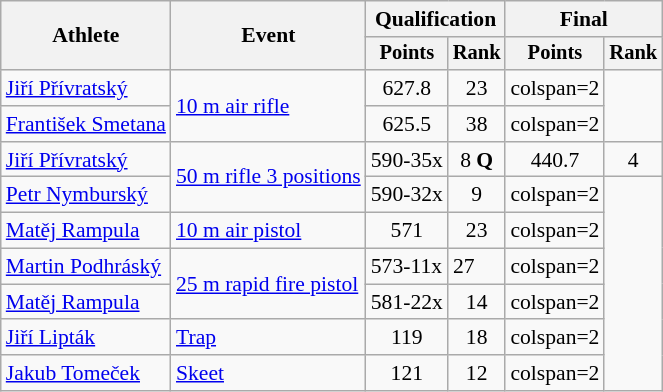<table class="wikitable" style="font-size:90%">
<tr>
<th rowspan="2">Athlete</th>
<th rowspan="2">Event</th>
<th colspan=2>Qualification</th>
<th colspan=2>Final</th>
</tr>
<tr style="font-size:95%">
<th>Points</th>
<th>Rank</th>
<th>Points</th>
<th>Rank</th>
</tr>
<tr align=center>
<td align=left><a href='#'>Jiří Přívratský</a></td>
<td align=left rowspan=2><a href='#'>10 m air rifle</a></td>
<td>627.8</td>
<td>23</td>
<td>colspan=2 </td>
</tr>
<tr align=center>
<td align=left><a href='#'>František Smetana</a></td>
<td>625.5</td>
<td>38</td>
<td>colspan=2 </td>
</tr>
<tr align=center>
<td align=left><a href='#'>Jiří Přívratský</a></td>
<td align=left rowspan=2><a href='#'>50 m rifle 3 positions</a></td>
<td>590-35x</td>
<td>8 <strong>Q</strong></td>
<td>440.7</td>
<td>4</td>
</tr>
<tr align=center>
<td align=left><a href='#'>Petr Nymburský</a></td>
<td>590-32x</td>
<td>9</td>
<td>colspan=2 </td>
</tr>
<tr align=center>
<td align=left><a href='#'>Matěj Rampula</a></td>
<td align=left><a href='#'>10 m air pistol</a></td>
<td>571</td>
<td>23</td>
<td>colspan=2 </td>
</tr>
<tr>
<td align=left><a href='#'>Martin Podhráský</a></td>
<td align=left rowspan="2"><a href='#'>25 m rapid fire pistol</a></td>
<td>573-11x</td>
<td>27</td>
<td>colspan=2 </td>
</tr>
<tr align="center">
<td align="left"><a href='#'>Matěj Rampula</a></td>
<td>581-22x</td>
<td>14</td>
<td>colspan=2 </td>
</tr>
<tr align=center>
<td align=left><a href='#'>Jiří Lipták</a></td>
<td align=left><a href='#'>Trap</a></td>
<td>119</td>
<td>18</td>
<td>colspan=2 </td>
</tr>
<tr align=center>
<td align=left><a href='#'>Jakub Tomeček</a></td>
<td align=left><a href='#'>Skeet</a></td>
<td>121</td>
<td>12</td>
<td>colspan=2 </td>
</tr>
</table>
